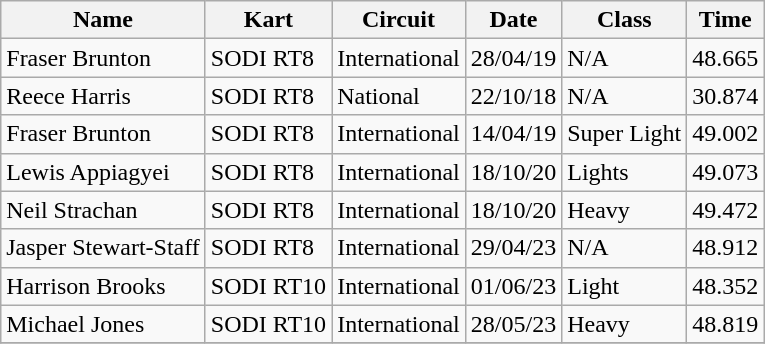<table class="wikitable sortable">
<tr>
<th>Name</th>
<th>Kart</th>
<th>Circuit</th>
<th>Date</th>
<th>Class</th>
<th>Time</th>
</tr>
<tr>
<td>Fraser Brunton</td>
<td>SODI RT8</td>
<td>International</td>
<td>28/04/19</td>
<td>N/A</td>
<td>48.665</td>
</tr>
<tr>
<td>Reece Harris</td>
<td>SODI RT8</td>
<td>National</td>
<td>22/10/18</td>
<td>N/A</td>
<td>30.874</td>
</tr>
<tr>
<td>Fraser Brunton</td>
<td>SODI RT8</td>
<td>International</td>
<td>14/04/19</td>
<td>Super Light</td>
<td>49.002</td>
</tr>
<tr>
<td>Lewis Appiagyei</td>
<td>SODI RT8</td>
<td>International</td>
<td>18/10/20</td>
<td>Lights</td>
<td>49.073</td>
</tr>
<tr>
<td>Neil Strachan</td>
<td>SODI RT8</td>
<td>International</td>
<td>18/10/20</td>
<td>Heavy</td>
<td>49.472</td>
</tr>
<tr>
<td>Jasper Stewart-Staff</td>
<td>SODI RT8</td>
<td>International</td>
<td>29/04/23</td>
<td>N/A</td>
<td>48.912</td>
</tr>
<tr>
<td>Harrison Brooks</td>
<td>SODI RT10</td>
<td>International</td>
<td>01/06/23</td>
<td>Light</td>
<td>48.352</td>
</tr>
<tr>
<td>Michael Jones</td>
<td>SODI RT10</td>
<td>International</td>
<td>28/05/23</td>
<td>Heavy</td>
<td>48.819</td>
</tr>
<tr>
</tr>
</table>
